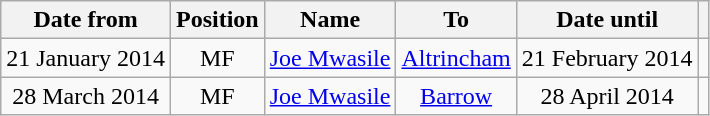<table class="wikitable" style="text-align:center;">
<tr>
<th>Date from</th>
<th>Position</th>
<th>Name</th>
<th>To</th>
<th>Date until</th>
<th></th>
</tr>
<tr>
<td>21 January 2014</td>
<td>MF</td>
<td><a href='#'>Joe Mwasile</a></td>
<td><a href='#'>Altrincham</a></td>
<td>21 February 2014</td>
<td></td>
</tr>
<tr>
<td>28 March 2014</td>
<td>MF</td>
<td><a href='#'>Joe Mwasile</a></td>
<td><a href='#'>Barrow</a></td>
<td>28 April 2014</td>
<td></td>
</tr>
</table>
